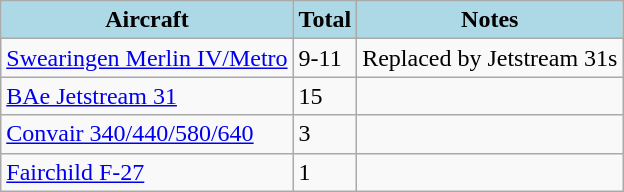<table class="wikitable">
<tr>
<th style="background-color:lightblue;">Aircraft</th>
<th style="background-color:lightblue;">Total</th>
<th style="background-color:lightblue;">Notes</th>
</tr>
<tr>
<td><a href='#'>Swearingen Merlin IV/Metro</a></td>
<td>9-11</td>
<td>Replaced by Jetstream 31s</td>
</tr>
<tr>
<td><a href='#'>BAe Jetstream 31</a></td>
<td>15</td>
<td></td>
</tr>
<tr>
<td><a href='#'>Convair 340/440/580/640</a></td>
<td>3</td>
<td></td>
</tr>
<tr>
<td><a href='#'>Fairchild F-27</a></td>
<td>1</td>
<td></td>
</tr>
</table>
